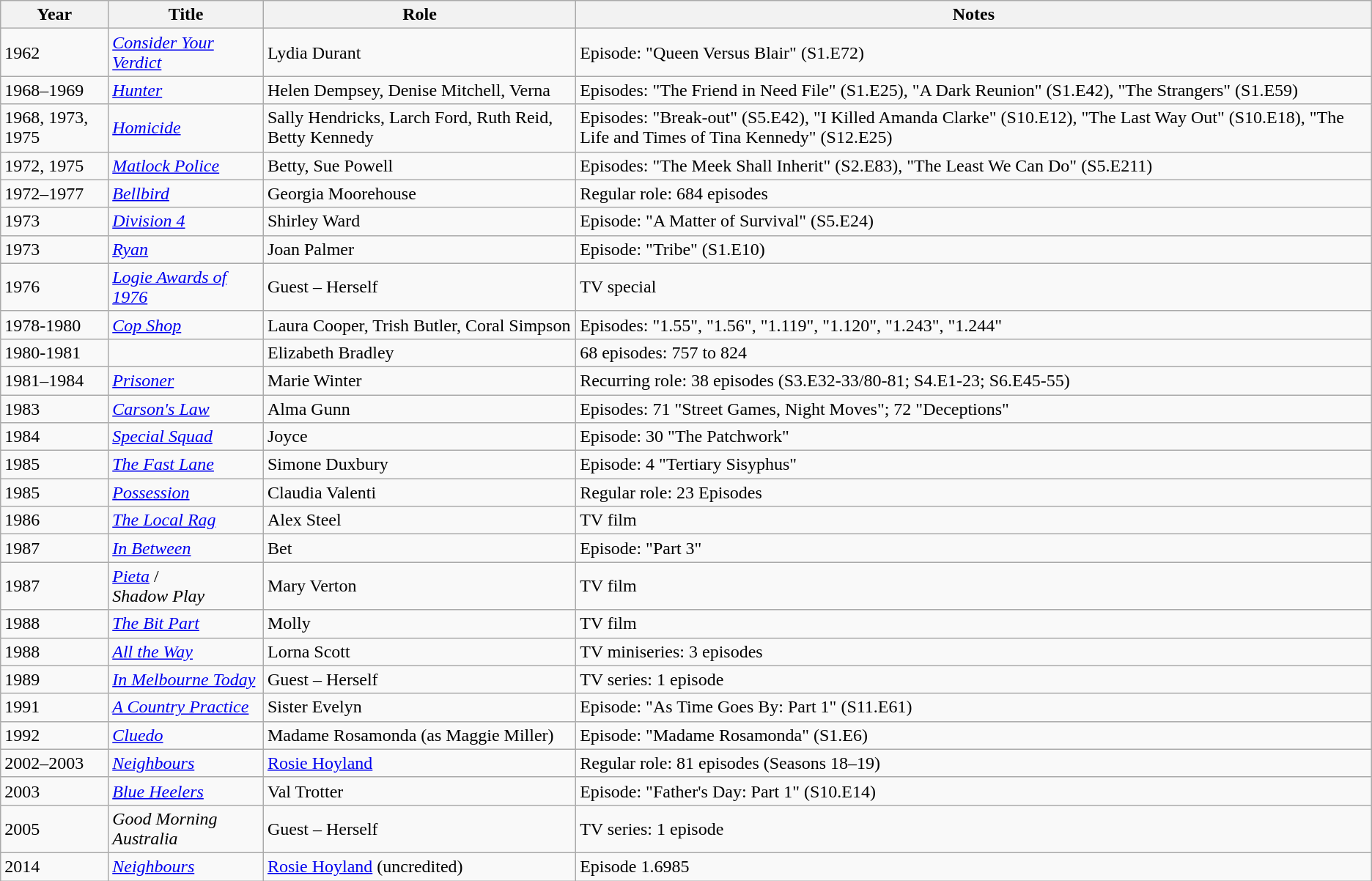<table class="wikitable sortable">
<tr>
<th>Year</th>
<th>Title</th>
<th>Role</th>
<th class="unsortable">Notes</th>
</tr>
<tr>
<td>1962</td>
<td><em><a href='#'>Consider Your Verdict</a></em></td>
<td>Lydia Durant</td>
<td>Episode: "Queen Versus Blair" (S1.E72)</td>
</tr>
<tr>
<td>1968–1969</td>
<td><em><a href='#'>Hunter</a></em></td>
<td>Helen Dempsey, Denise Mitchell, Verna</td>
<td>Episodes: "The Friend in Need File" (S1.E25), "A Dark Reunion" (S1.E42), "The Strangers" (S1.E59)</td>
</tr>
<tr>
<td>1968, 1973, 1975</td>
<td><em><a href='#'>Homicide</a></em></td>
<td>Sally Hendricks, Larch Ford, Ruth Reid, Betty Kennedy</td>
<td>Episodes: "Break-out" (S5.E42), "I Killed Amanda Clarke" (S10.E12), "The Last Way Out" (S10.E18), "The Life and Times of Tina Kennedy" (S12.E25)</td>
</tr>
<tr>
<td>1972, 1975</td>
<td><em><a href='#'>Matlock Police</a></em></td>
<td>Betty, Sue Powell</td>
<td>Episodes: "The Meek Shall Inherit" (S2.E83), "The Least We Can Do" (S5.E211)</td>
</tr>
<tr>
<td>1972–1977</td>
<td><em><a href='#'>Bellbird</a></em></td>
<td>Georgia Moorehouse</td>
<td>Regular role: 684 episodes</td>
</tr>
<tr>
<td>1973</td>
<td><em><a href='#'>Division 4</a></em></td>
<td>Shirley Ward</td>
<td>Episode: "A Matter of Survival" (S5.E24)</td>
</tr>
<tr>
<td>1973</td>
<td><em><a href='#'>Ryan</a></em></td>
<td>Joan Palmer</td>
<td>Episode: "Tribe" (S1.E10)</td>
</tr>
<tr>
<td>1976</td>
<td><em><a href='#'>Logie Awards of 1976</a></em></td>
<td>Guest – Herself</td>
<td>TV special</td>
</tr>
<tr>
<td>1978-1980</td>
<td><em><a href='#'>Cop Shop</a></em></td>
<td>Laura Cooper, Trish Butler, Coral Simpson</td>
<td>Episodes: "1.55", "1.56", "1.119", "1.120", "1.243", "1.244"</td>
</tr>
<tr>
<td>1980-1981</td>
<td><em></em></td>
<td>Elizabeth Bradley</td>
<td>68 episodes: 757 to 824</td>
</tr>
<tr>
<td>1981–1984</td>
<td><em><a href='#'>Prisoner</a></em></td>
<td>Marie Winter</td>
<td>Recurring role: 38 episodes (S3.E32-33/80-81; S4.E1-23; S6.E45-55)</td>
</tr>
<tr>
<td>1983</td>
<td><em><a href='#'>Carson's Law</a></em></td>
<td>Alma Gunn</td>
<td>Episodes: 71 "Street Games, Night Moves"; 72 "Deceptions"</td>
</tr>
<tr>
<td>1984</td>
<td><em><a href='#'>Special Squad</a></em></td>
<td>Joyce</td>
<td>Episode: 30 "The Patchwork"</td>
</tr>
<tr>
<td>1985</td>
<td><em><a href='#'>The Fast Lane</a></em></td>
<td>Simone Duxbury</td>
<td>Episode: 4 "Tertiary Sisyphus"</td>
</tr>
<tr>
<td>1985</td>
<td><em><a href='#'>Possession</a></em></td>
<td>Claudia Valenti</td>
<td>Regular role: 23 Episodes</td>
</tr>
<tr>
<td>1986</td>
<td><em><a href='#'>The Local Rag</a></em></td>
<td>Alex Steel</td>
<td>TV film</td>
</tr>
<tr>
<td>1987</td>
<td><em><a href='#'>In Between</a></em></td>
<td>Bet</td>
<td>Episode: "Part 3"</td>
</tr>
<tr>
<td>1987</td>
<td><em><a href='#'>Pieta</a></em> /<br><em>Shadow Play</em></td>
<td>Mary Verton</td>
<td>TV film</td>
</tr>
<tr>
<td>1988</td>
<td><em><a href='#'>The Bit Part</a></em></td>
<td>Molly</td>
<td>TV film</td>
</tr>
<tr>
<td>1988</td>
<td><em><a href='#'>All the Way</a></em></td>
<td>Lorna Scott</td>
<td>TV miniseries: 3 episodes</td>
</tr>
<tr>
<td>1989</td>
<td><em><a href='#'>In Melbourne Today</a></em></td>
<td>Guest – Herself</td>
<td>TV series: 1 episode</td>
</tr>
<tr>
<td>1991</td>
<td><em><a href='#'>A Country Practice</a></em></td>
<td>Sister Evelyn</td>
<td>Episode: "As Time Goes By: Part 1" (S11.E61)</td>
</tr>
<tr>
<td>1992</td>
<td><em><a href='#'>Cluedo</a></em></td>
<td>Madame Rosamonda (as Maggie Miller)</td>
<td>Episode: "Madame Rosamonda" (S1.E6)</td>
</tr>
<tr>
<td>2002–2003</td>
<td><em><a href='#'>Neighbours</a></em></td>
<td><a href='#'>Rosie Hoyland</a></td>
<td>Regular role: 81 episodes (Seasons 18–19)</td>
</tr>
<tr>
<td>2003</td>
<td><em><a href='#'>Blue Heelers</a></em></td>
<td>Val Trotter</td>
<td>Episode: "Father's Day: Part 1" (S10.E14)</td>
</tr>
<tr>
<td>2005</td>
<td><em>Good Morning Australia</em></td>
<td>Guest – Herself</td>
<td>TV series: 1 episode</td>
</tr>
<tr>
<td>2014</td>
<td><em><a href='#'>Neighbours</a></em></td>
<td><a href='#'>Rosie Hoyland</a> (uncredited)</td>
<td>Episode 1.6985</td>
</tr>
</table>
